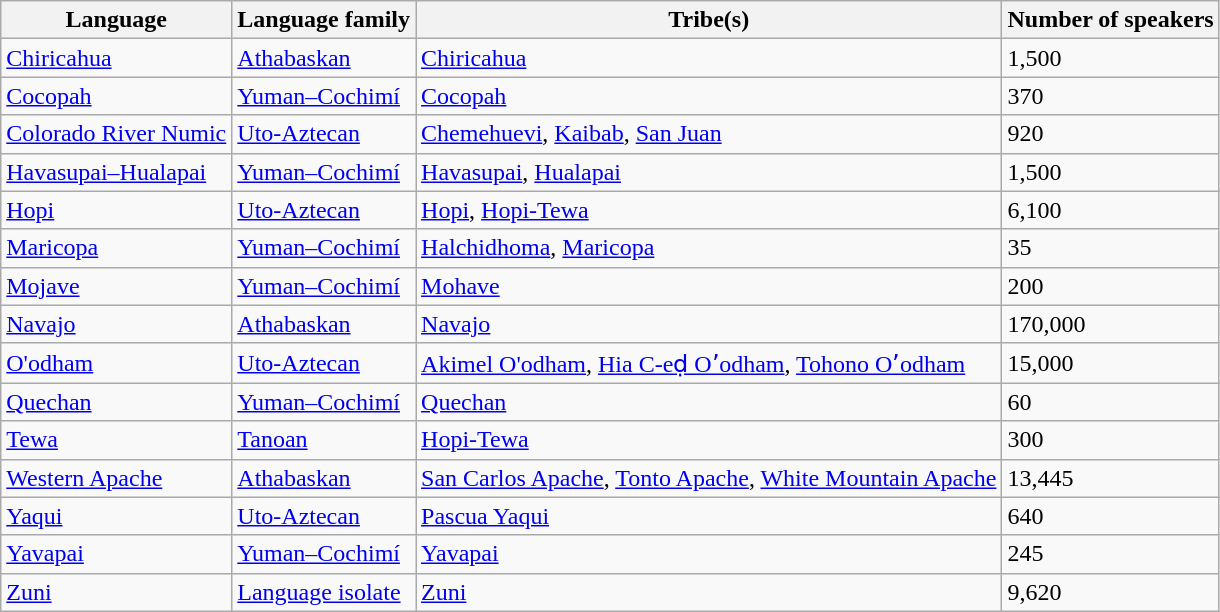<table class="wikitable">
<tr>
<th>Language</th>
<th>Language family</th>
<th>Tribe(s)</th>
<th>Number of speakers</th>
</tr>
<tr>
<td><a href='#'>Chiricahua</a></td>
<td><a href='#'>Athabaskan</a></td>
<td><a href='#'>Chiricahua</a></td>
<td>1,500</td>
</tr>
<tr>
<td><a href='#'>Cocopah</a></td>
<td><a href='#'>Yuman–Cochimí</a></td>
<td><a href='#'>Cocopah</a></td>
<td>370</td>
</tr>
<tr>
<td><a href='#'>Colorado River Numic</a></td>
<td><a href='#'>Uto-Aztecan</a></td>
<td><a href='#'>Chemehuevi</a>, <a href='#'>Kaibab</a>, <a href='#'>San Juan</a></td>
<td>920</td>
</tr>
<tr>
<td><a href='#'>Havasupai–Hualapai</a></td>
<td><a href='#'>Yuman–Cochimí</a></td>
<td><a href='#'>Havasupai</a>, <a href='#'>Hualapai</a></td>
<td>1,500</td>
</tr>
<tr>
<td><a href='#'>Hopi</a></td>
<td><a href='#'>Uto-Aztecan</a></td>
<td><a href='#'>Hopi</a>, <a href='#'>Hopi-Tewa</a></td>
<td>6,100</td>
</tr>
<tr>
<td><a href='#'>Maricopa</a></td>
<td><a href='#'>Yuman–Cochimí</a></td>
<td><a href='#'>Halchidhoma</a>, <a href='#'>Maricopa</a></td>
<td>35</td>
</tr>
<tr>
<td><a href='#'>Mojave</a></td>
<td><a href='#'>Yuman–Cochimí</a></td>
<td><a href='#'>Mohave</a></td>
<td>200</td>
</tr>
<tr>
<td><a href='#'>Navajo</a></td>
<td><a href='#'>Athabaskan</a></td>
<td><a href='#'>Navajo</a></td>
<td>170,000</td>
</tr>
<tr>
<td><a href='#'>O'odham</a></td>
<td><a href='#'>Uto-Aztecan</a></td>
<td><a href='#'>Akimel O'odham</a>, <a href='#'>Hia C-eḍ Oʼodham</a>, <a href='#'>Tohono Oʼodham</a></td>
<td>15,000</td>
</tr>
<tr>
<td><a href='#'>Quechan</a></td>
<td><a href='#'>Yuman–Cochimí</a></td>
<td><a href='#'>Quechan</a></td>
<td>60</td>
</tr>
<tr>
<td><a href='#'>Tewa</a></td>
<td><a href='#'>Tanoan</a></td>
<td><a href='#'>Hopi-Tewa</a></td>
<td>300</td>
</tr>
<tr>
<td><a href='#'>Western Apache</a></td>
<td><a href='#'>Athabaskan</a></td>
<td><a href='#'>San Carlos Apache</a>, <a href='#'>Tonto Apache</a>, <a href='#'>White Mountain Apache</a></td>
<td>13,445</td>
</tr>
<tr>
<td><a href='#'>Yaqui</a></td>
<td><a href='#'>Uto-Aztecan</a></td>
<td><a href='#'>Pascua Yaqui</a></td>
<td>640</td>
</tr>
<tr>
<td><a href='#'>Yavapai</a></td>
<td><a href='#'>Yuman–Cochimí</a></td>
<td><a href='#'>Yavapai</a></td>
<td>245</td>
</tr>
<tr>
<td><a href='#'>Zuni</a></td>
<td><a href='#'>Language isolate</a></td>
<td><a href='#'>Zuni</a></td>
<td>9,620</td>
</tr>
</table>
